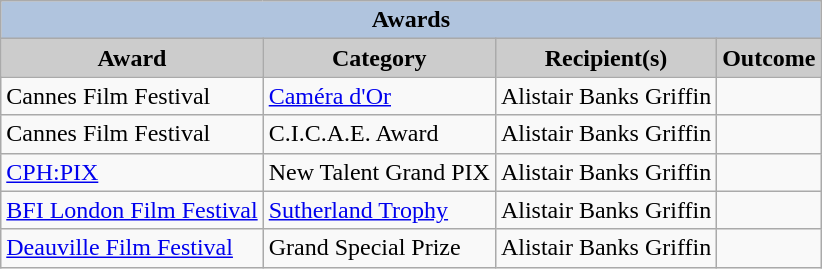<table class="wikitable sortable">
<tr>
<th colspan="4" style="background:#B0C4DE;">Awards</th>
</tr>
<tr style="text-align:center;">
<th style="background:#ccc;">Award</th>
<th style="background:#ccc;">Category</th>
<th style="background:#ccc;">Recipient(s)</th>
<th style="background:#ccc;">Outcome</th>
</tr>
<tr>
<td>Cannes Film Festival</td>
<td><a href='#'>Caméra d'Or</a></td>
<td>Alistair Banks Griffin</td>
<td></td>
</tr>
<tr>
<td>Cannes Film Festival</td>
<td>C.I.C.A.E. Award</td>
<td>Alistair Banks Griffin</td>
<td></td>
</tr>
<tr>
<td><a href='#'>CPH:PIX</a></td>
<td>New Talent Grand PIX</td>
<td>Alistair Banks Griffin</td>
<td></td>
</tr>
<tr>
<td><a href='#'>BFI London Film Festival</a></td>
<td><a href='#'>Sutherland Trophy</a></td>
<td>Alistair Banks Griffin</td>
<td></td>
</tr>
<tr>
<td><a href='#'>Deauville Film Festival</a></td>
<td>Grand Special Prize</td>
<td>Alistair Banks Griffin</td>
<td></td>
</tr>
</table>
